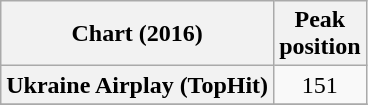<table class="wikitable  plainrowheaders" style="text-align:center">
<tr>
<th scope="col">Chart (2016)</th>
<th scope="col">Peak<br>position</th>
</tr>
<tr>
<th scope="row">Ukraine Airplay (TopHit)</th>
<td>151</td>
</tr>
<tr>
</tr>
</table>
